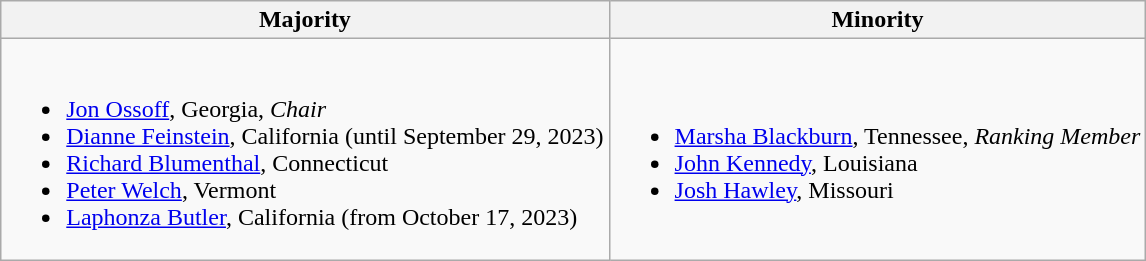<table class=wikitable>
<tr>
<th>Majority</th>
<th>Minority</th>
</tr>
<tr>
<td><br><ul><li><a href='#'>Jon Ossoff</a>, Georgia, <em>Chair</em></li><li><a href='#'>Dianne Feinstein</a>, California (until September 29, 2023)</li><li><a href='#'>Richard Blumenthal</a>, Connecticut</li><li><a href='#'>Peter Welch</a>, Vermont</li><li><a href='#'>Laphonza Butler</a>, California (from October 17, 2023)</li></ul></td>
<td><br><ul><li><a href='#'>Marsha Blackburn</a>, Tennessee, <em>Ranking Member</em></li><li><a href='#'>John Kennedy</a>, Louisiana</li><li><a href='#'>Josh Hawley</a>, Missouri</li></ul></td>
</tr>
</table>
